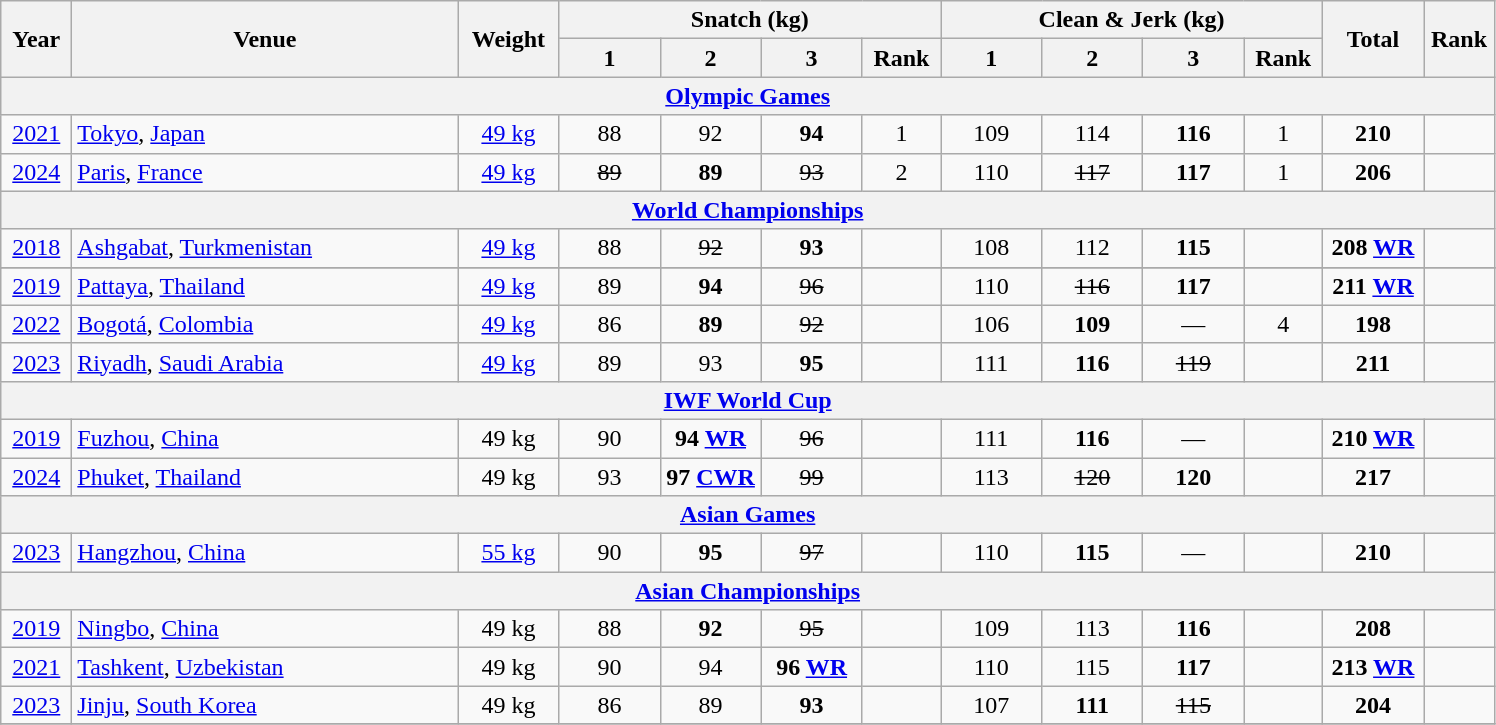<table class="wikitable" style="text-align:center;">
<tr>
<th rowspan=2 width=40>Year</th>
<th rowspan=2 width=250>Venue</th>
<th rowspan=2 width=60>Weight</th>
<th colspan=4>Snatch (kg)</th>
<th colspan=4>Clean & Jerk (kg)</th>
<th rowspan=2 width=60>Total</th>
<th rowspan=2 width=40>Rank</th>
</tr>
<tr>
<th width=60>1</th>
<th width=60>2</th>
<th width=60>3</th>
<th width=45>Rank</th>
<th width=60>1</th>
<th width=60>2</th>
<th width=60>3</th>
<th width=45>Rank</th>
</tr>
<tr>
<th colspan=13><a href='#'>Olympic Games</a></th>
</tr>
<tr>
<td><a href='#'>2021</a></td>
<td align=left> <a href='#'>Tokyo</a>, <a href='#'>Japan</a></td>
<td><a href='#'>49 kg</a></td>
<td>88</td>
<td>92</td>
<td><strong>94</strong> </td>
<td>1</td>
<td>109</td>
<td>114</td>
<td><strong>116</strong> </td>
<td>1</td>
<td><strong>210</strong> </td>
<td></td>
</tr>
<tr>
<td><a href='#'>2024</a></td>
<td align=left> <a href='#'>Paris</a>, <a href='#'>France</a></td>
<td><a href='#'>49 kg</a></td>
<td><s>89</s></td>
<td><strong>89</strong></td>
<td><s>93</s></td>
<td>2</td>
<td>110</td>
<td><s>117</s></td>
<td><strong>117</strong> </td>
<td>1</td>
<td><strong>206</strong></td>
<td></td>
</tr>
<tr>
<th colspan=13><a href='#'>World Championships</a></th>
</tr>
<tr>
<td><a href='#'>2018</a></td>
<td align=left> <a href='#'>Ashgabat</a>, <a href='#'>Turkmenistan</a></td>
<td><a href='#'>49 kg</a></td>
<td>88</td>
<td><s>92</s></td>
<td><strong>93</strong></td>
<td></td>
<td>108</td>
<td>112</td>
<td><strong>115</strong></td>
<td></td>
<td><strong>208 <a href='#'>WR</a></strong></td>
<td></td>
</tr>
<tr>
</tr>
<tr>
<td><a href='#'>2019</a></td>
<td align=left> <a href='#'>Pattaya</a>, <a href='#'>Thailand</a></td>
<td><a href='#'>49 kg</a></td>
<td>89</td>
<td><strong>94</strong></td>
<td><s>96</s></td>
<td></td>
<td>110</td>
<td><s>116</s></td>
<td><strong>117</strong></td>
<td></td>
<td><strong>211 <a href='#'>WR</a></strong></td>
<td></td>
</tr>
<tr>
<td><a href='#'>2022</a></td>
<td align=left> <a href='#'>Bogotá</a>, <a href='#'>Colombia</a></td>
<td><a href='#'>49 kg</a></td>
<td>86</td>
<td><strong>89</strong></td>
<td><s>92</s></td>
<td></td>
<td>106</td>
<td><strong>109</strong></td>
<td>—</td>
<td>4</td>
<td><strong>198</strong></td>
<td></td>
</tr>
<tr>
<td><a href='#'>2023</a></td>
<td align=left> <a href='#'>Riyadh</a>, <a href='#'>Saudi Arabia</a></td>
<td><a href='#'>49 kg</a></td>
<td>89</td>
<td>93</td>
<td><strong>95</strong></td>
<td></td>
<td>111</td>
<td><strong>116</strong></td>
<td><s>119</s></td>
<td></td>
<td><strong>211</strong></td>
<td></td>
</tr>
<tr>
<th colspan=13><a href='#'>IWF World Cup</a></th>
</tr>
<tr>
<td><a href='#'>2019</a></td>
<td align=left> <a href='#'>Fuzhou</a>, <a href='#'>China</a></td>
<td>49 kg</td>
<td>90</td>
<td><strong>94 <a href='#'>WR</a></strong></td>
<td><s>96</s></td>
<td></td>
<td>111</td>
<td><strong>116</strong></td>
<td>—</td>
<td></td>
<td><strong>210 <a href='#'>WR</a></strong></td>
<td></td>
</tr>
<tr>
<td><a href='#'>2024</a></td>
<td align=left> <a href='#'> Phuket</a>, <a href='#'>Thailand</a></td>
<td>49 kg</td>
<td>93</td>
<td><strong>97 <a href='#'>CWR</a></strong></td>
<td><s>99</s></td>
<td></td>
<td>113</td>
<td><s>120</s></td>
<td><strong>120</strong></td>
<td></td>
<td><strong>217</strong></td>
<td></td>
</tr>
<tr>
<th colspan=13><a href='#'>Asian Games</a></th>
</tr>
<tr>
<td><a href='#'>2023</a></td>
<td align=left> <a href='#'>Hangzhou</a>, <a href='#'>China</a></td>
<td><a href='#'>55 kg</a></td>
<td>90</td>
<td><strong>95</strong></td>
<td><s>97</s></td>
<td></td>
<td>110</td>
<td><strong>115</strong></td>
<td>—</td>
<td></td>
<td><strong>210</strong></td>
<td></td>
</tr>
<tr>
<th colspan=13><a href='#'>Asian Championships</a></th>
</tr>
<tr>
<td><a href='#'>2019</a></td>
<td align=left> <a href='#'>Ningbo</a>, <a href='#'>China</a></td>
<td>49 kg</td>
<td>88</td>
<td><strong>92</strong></td>
<td><s>95</s></td>
<td></td>
<td>109</td>
<td>113</td>
<td><strong>116</strong></td>
<td></td>
<td><strong>208</strong></td>
<td></td>
</tr>
<tr>
<td><a href='#'>2021</a></td>
<td align=left> <a href='#'>Tashkent</a>, <a href='#'>Uzbekistan</a></td>
<td>49 kg</td>
<td>90</td>
<td>94</td>
<td><strong>96 <a href='#'>WR</a></strong></td>
<td></td>
<td>110</td>
<td>115</td>
<td><strong>117</strong></td>
<td></td>
<td><strong>213 <a href='#'>WR</a></strong></td>
<td></td>
</tr>
<tr>
<td><a href='#'>2023</a></td>
<td align=left> <a href='#'>Jinju</a>, <a href='#'>South Korea</a></td>
<td>49 kg</td>
<td>86</td>
<td>89</td>
<td><strong>93</strong></td>
<td></td>
<td>107</td>
<td><strong>111</strong></td>
<td><s>115</s></td>
<td></td>
<td><strong>204</strong></td>
<td></td>
</tr>
<tr>
</tr>
</table>
